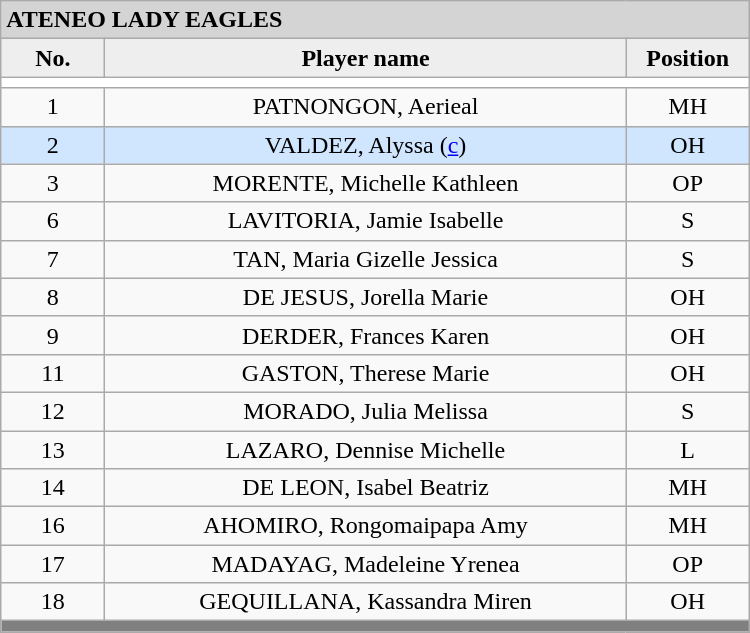<table class='wikitable mw-collapsible mw-collapsed' style='text-align: center; width: 500px; border: none;'>
<tr>
<th style="background:#D4D4D4; text-align:left;" colspan=3> ATENEO LADY EAGLES</th>
</tr>
<tr style="background:#EEEEEE; font-weight:bold;">
<td width=10%>No.</td>
<td width=50%>Player name</td>
<td width=10%>Position</td>
</tr>
<tr style="background:#FFFFFF;">
<td colspan=3 align=center></td>
</tr>
<tr>
<td align=center>1</td>
<td>PATNONGON, Aerieal</td>
<td align=center>MH</td>
</tr>
<tr bgcolor=#D0E6FF>
<td align=center>2</td>
<td>VALDEZ, Alyssa  (<a href='#'>c</a>)</td>
<td align=center>OH</td>
</tr>
<tr>
<td align=center>3</td>
<td>MORENTE, Michelle Kathleen</td>
<td align=center>OP</td>
</tr>
<tr>
<td align=center>6</td>
<td>LAVITORIA, Jamie Isabelle</td>
<td align=center>S</td>
</tr>
<tr>
<td align=center>7</td>
<td>TAN, Maria Gizelle Jessica</td>
<td align=center>S</td>
</tr>
<tr>
<td align=center>8</td>
<td>DE JESUS, Jorella Marie</td>
<td align=center>OH</td>
</tr>
<tr>
<td align=center>9</td>
<td>DERDER, Frances Karen</td>
<td align=center>OH</td>
</tr>
<tr>
<td align=center>11</td>
<td>GASTON, Therese Marie</td>
<td align=center>OH</td>
</tr>
<tr>
<td align=center>12</td>
<td>MORADO, Julia Melissa</td>
<td align=center>S</td>
</tr>
<tr>
<td align=center>13</td>
<td>LAZARO, Dennise Michelle</td>
<td align=center>L</td>
</tr>
<tr>
<td align=center>14</td>
<td>DE LEON, Isabel Beatriz</td>
<td align=center>MH</td>
</tr>
<tr>
<td align=center>16</td>
<td>AHOMIRO, Rongomaipapa Amy</td>
<td align=center>MH</td>
</tr>
<tr>
<td align=center>17</td>
<td>MADAYAG, Madeleine Yrenea</td>
<td align=center>OP</td>
</tr>
<tr>
<td align=center>18</td>
<td>GEQUILLANA, Kassandra Miren</td>
<td align=center>OH</td>
</tr>
<tr>
<th style="background:gray;" colspan=3></th>
</tr>
<tr>
</tr>
</table>
